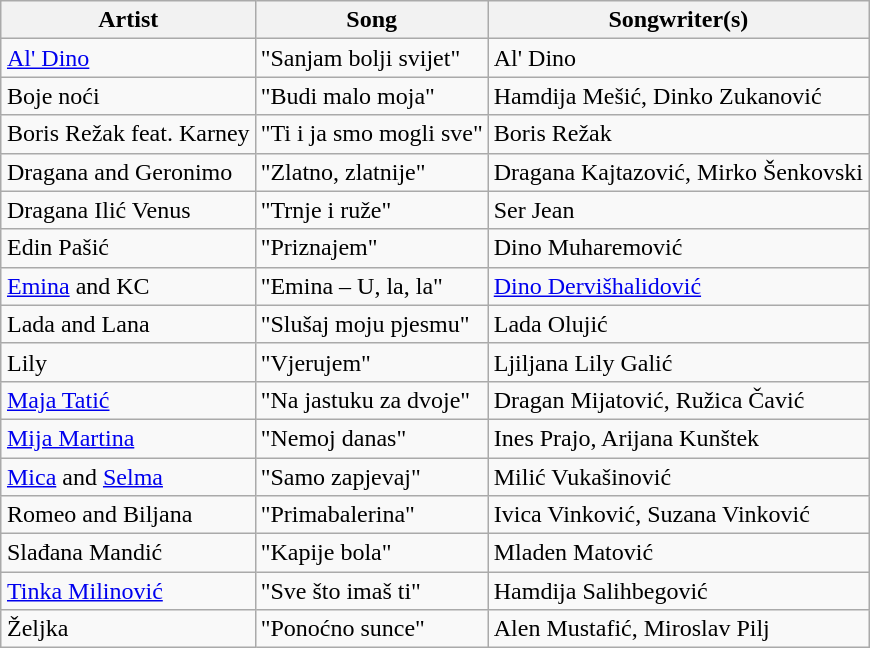<table class="wikitable" style="margin: 1em auto 1em auto; text-align:left;">
<tr>
<th>Artist</th>
<th>Song</th>
<th>Songwriter(s)</th>
</tr>
<tr>
<td><a href='#'>Al' Dino</a></td>
<td>"Sanjam bolji svijet"</td>
<td>Al' Dino</td>
</tr>
<tr>
<td>Boje noći</td>
<td>"Budi malo moja"</td>
<td>Hamdija Mešić, Dinko Zukanović</td>
</tr>
<tr>
<td>Boris Režak feat. Karney</td>
<td>"Ti i ja smo mogli sve"</td>
<td>Boris Režak</td>
</tr>
<tr>
<td>Dragana and Geronimo</td>
<td>"Zlatno, zlatnije"</td>
<td>Dragana Kajtazović, Mirko Šenkovski</td>
</tr>
<tr>
<td>Dragana Ilić Venus</td>
<td>"Trnje i ruže"</td>
<td>Ser Jean</td>
</tr>
<tr>
<td>Edin Pašić</td>
<td>"Priznajem"</td>
<td>Dino Muharemović</td>
</tr>
<tr>
<td><a href='#'>Emina</a> and KC</td>
<td>"Emina – U, la, la"</td>
<td><a href='#'>Dino Dervišhalidović</a></td>
</tr>
<tr>
<td>Lada and Lana</td>
<td>"Slušaj moju pjesmu"</td>
<td>Lada Olujić</td>
</tr>
<tr>
<td>Lily</td>
<td>"Vjerujem"</td>
<td>Ljiljana Lily Galić</td>
</tr>
<tr>
<td><a href='#'>Maja Tatić</a></td>
<td>"Na jastuku za dvoje"</td>
<td>Dragan Mijatović, Ružica Čavić</td>
</tr>
<tr>
<td><a href='#'>Mija Martina</a></td>
<td>"Nemoj danas"</td>
<td>Ines Prajo, Arijana Kunštek</td>
</tr>
<tr>
<td><a href='#'>Mica</a> and <a href='#'>Selma</a></td>
<td>"Samo zapjevaj"</td>
<td>Milić Vukašinović</td>
</tr>
<tr>
<td>Romeo and Biljana</td>
<td>"Primabalerina"</td>
<td>Ivica Vinković, Suzana Vinković</td>
</tr>
<tr>
<td>Slađana Mandić</td>
<td>"Kapije bola"</td>
<td>Mladen Matović</td>
</tr>
<tr>
<td><a href='#'>Tinka Milinović</a></td>
<td>"Sve što imaš ti"</td>
<td>Hamdija Salihbegović</td>
</tr>
<tr>
<td>Željka</td>
<td>"Ponoćno sunce"</td>
<td>Alen Mustafić, Miroslav Pilj</td>
</tr>
</table>
